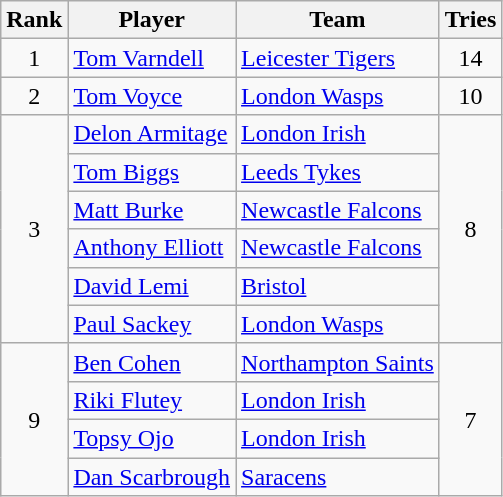<table class= wikitable style="text-align:center">
<tr>
<th>Rank</th>
<th>Player</th>
<th>Team</th>
<th>Tries</th>
</tr>
<tr>
<td>1</td>
<td align=left> <a href='#'>Tom Varndell</a></td>
<td align=left><a href='#'>Leicester Tigers</a></td>
<td>14</td>
</tr>
<tr>
<td>2</td>
<td align=left> <a href='#'>Tom Voyce</a></td>
<td align=left><a href='#'>London Wasps</a></td>
<td>10</td>
</tr>
<tr>
<td rowspan="6">3</td>
<td align=left> <a href='#'>Delon Armitage</a></td>
<td align=left><a href='#'>London Irish</a></td>
<td rowspan="6">8</td>
</tr>
<tr>
<td align=left> <a href='#'>Tom Biggs</a></td>
<td align=left><a href='#'>Leeds Tykes</a></td>
</tr>
<tr>
<td align=left> <a href='#'>Matt Burke</a></td>
<td align=left><a href='#'>Newcastle Falcons</a></td>
</tr>
<tr>
<td align=left> <a href='#'>Anthony Elliott</a></td>
<td align=left><a href='#'>Newcastle Falcons</a></td>
</tr>
<tr>
<td align=left> <a href='#'>David Lemi</a></td>
<td align=left><a href='#'>Bristol</a></td>
</tr>
<tr>
<td align=left> <a href='#'>Paul Sackey</a></td>
<td align=left><a href='#'>London Wasps</a></td>
</tr>
<tr>
<td rowspan="4">9</td>
<td align=left> <a href='#'>Ben Cohen</a></td>
<td align=left><a href='#'>Northampton Saints</a></td>
<td rowspan="4">7</td>
</tr>
<tr>
<td align=left> <a href='#'>Riki Flutey</a></td>
<td align=left><a href='#'>London Irish</a></td>
</tr>
<tr>
<td align=left> <a href='#'>Topsy Ojo</a></td>
<td align=left><a href='#'>London Irish</a></td>
</tr>
<tr>
<td align=left> <a href='#'>Dan Scarbrough</a></td>
<td align=left><a href='#'>Saracens</a></td>
</tr>
</table>
